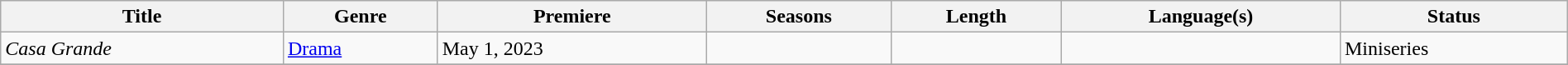<table class="wikitable sortable" style="width:100%;">
<tr>
<th>Title</th>
<th>Genre</th>
<th>Premiere</th>
<th>Seasons</th>
<th>Length</th>
<th>Language(s)</th>
<th>Status</th>
</tr>
<tr>
<td><em>Casa Grande</em></td>
<td><a href='#'>Drama</a></td>
<td>May 1, 2023</td>
<td></td>
<td></td>
<td></td>
<td>Miniseries</td>
</tr>
<tr>
</tr>
</table>
